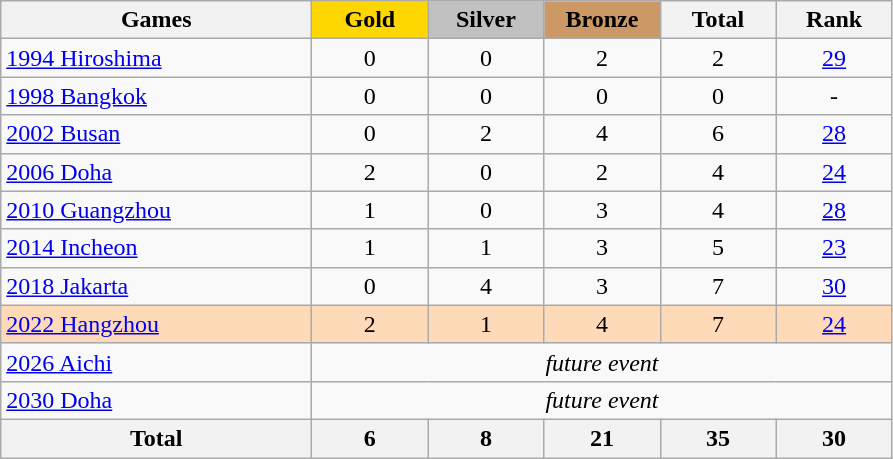<table class="wikitable sortable" style="text-align:center;">
<tr>
<th width=200>Games</th>
<td bgcolor=gold width=70><strong>Gold</strong></td>
<td bgcolor=silver width=70><strong>Silver</strong></td>
<td bgcolor=#cc9966 width=70><strong>Bronze</strong></td>
<th width=70>Total</th>
<th width=70>Rank</th>
</tr>
<tr>
<td align=left> <a href='#'>1994 Hiroshima</a></td>
<td>0</td>
<td>0</td>
<td>2</td>
<td>2</td>
<td><a href='#'>29</a></td>
</tr>
<tr>
<td align=left> <a href='#'>1998 Bangkok</a></td>
<td>0</td>
<td>0</td>
<td>0</td>
<td>0</td>
<td>-</td>
</tr>
<tr>
<td align=left> <a href='#'>2002 Busan</a></td>
<td>0</td>
<td>2</td>
<td>4</td>
<td>6</td>
<td><a href='#'>28</a></td>
</tr>
<tr>
<td align=left> <a href='#'>2006 Doha</a></td>
<td>2</td>
<td>0</td>
<td>2</td>
<td>4</td>
<td><a href='#'>24</a></td>
</tr>
<tr>
<td align=left> <a href='#'>2010 Guangzhou</a></td>
<td>1</td>
<td>0</td>
<td>3</td>
<td>4</td>
<td><a href='#'>28</a></td>
</tr>
<tr>
<td align=left> <a href='#'>2014 Incheon</a></td>
<td>1</td>
<td>1</td>
<td>3</td>
<td>5</td>
<td><a href='#'>23</a></td>
</tr>
<tr>
<td align=left> <a href='#'>2018 Jakarta</a></td>
<td>0</td>
<td>4</td>
<td>3</td>
<td>7</td>
<td><a href='#'>30</a></td>
</tr>
<tr bgcolor=ffdab9>
<td align=left> <a href='#'>2022 Hangzhou</a></td>
<td>2</td>
<td>1</td>
<td>4</td>
<td>7</td>
<td><a href='#'>24</a></td>
</tr>
<tr>
<td align=left> <a href='#'>2026 Aichi</a></td>
<td colspan=5><em>future event</em></td>
</tr>
<tr>
<td align=left> <a href='#'>2030 Doha</a></td>
<td colspan=5><em>future event</em></td>
</tr>
<tr class="sortbottom">
<th>Total</th>
<th>6</th>
<th>8</th>
<th>21</th>
<th>35</th>
<th>30</th>
</tr>
</table>
